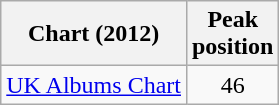<table class="wikitable sortable">
<tr>
<th>Chart (2012)</th>
<th>Peak<br>position</th>
</tr>
<tr>
<td><a href='#'>UK Albums Chart</a></td>
<td style="text-align:center;">46</td>
</tr>
</table>
